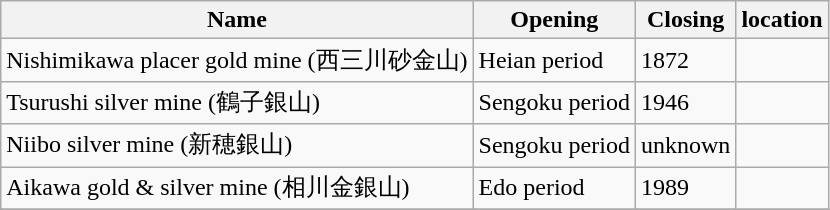<table class="wikitable">
<tr>
<th>Name</th>
<th>Opening</th>
<th>Closing</th>
<th>location</th>
</tr>
<tr>
<td>Nishimikawa placer gold mine (西三川砂金山)</td>
<td>Heian period</td>
<td>1872</td>
<td></td>
</tr>
<tr>
<td>Tsurushi silver mine (鶴子銀山)</td>
<td>Sengoku period</td>
<td>1946</td>
<td></td>
</tr>
<tr>
<td>Niibo silver mine (新穂銀山)</td>
<td>Sengoku period</td>
<td>unknown</td>
<td></td>
</tr>
<tr>
<td>Aikawa gold & silver mine (相川金銀山)</td>
<td>Edo period</td>
<td>1989</td>
<td></td>
</tr>
<tr>
</tr>
</table>
